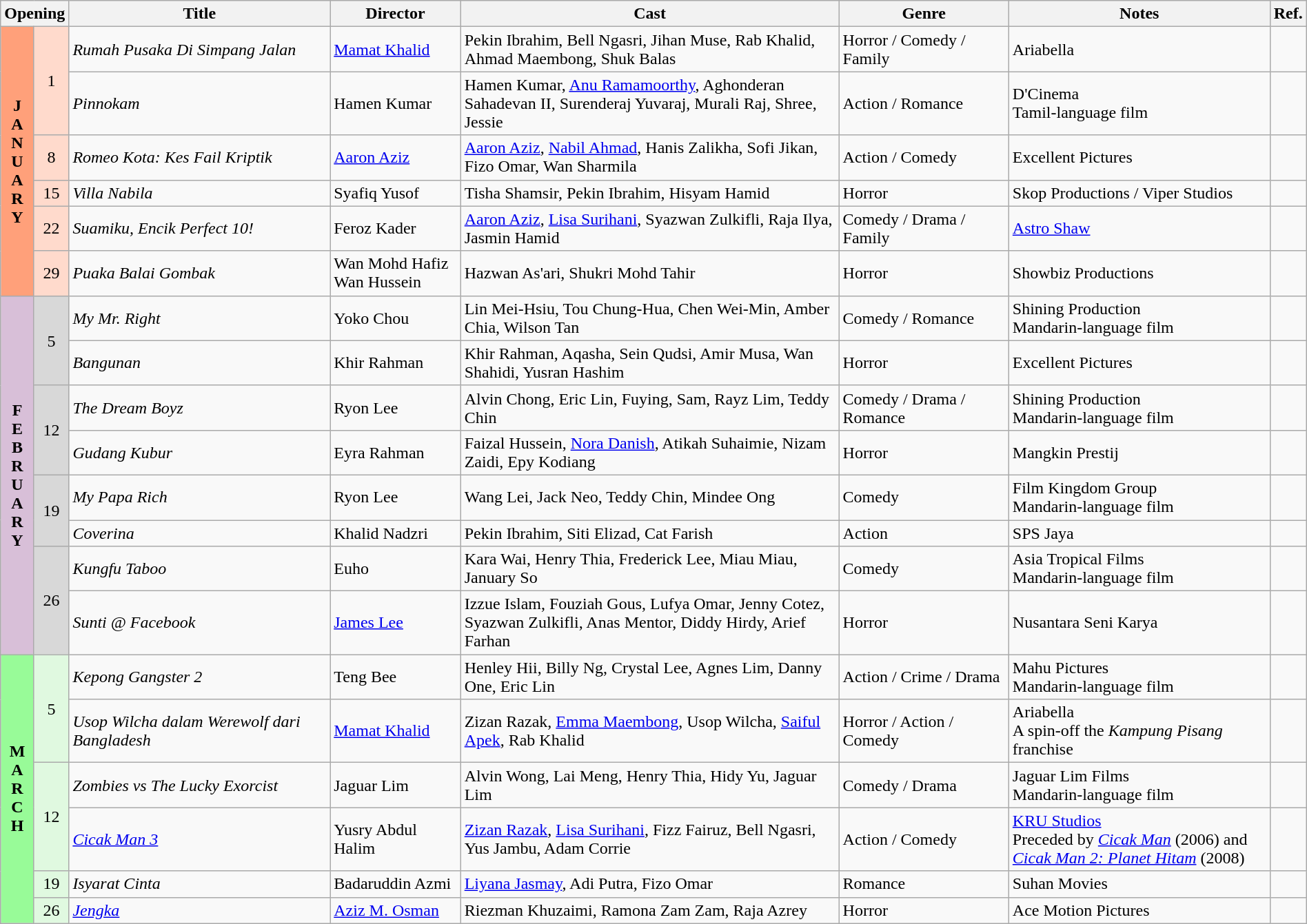<table class="wikitable" width="100%">
<tr>
<th colspan="2">Opening</th>
<th style="width:20%;">Title</th>
<th style="width:10%;">Director</th>
<th>Cast</th>
<th style="width:13%">Genre</th>
<th style="width:20%">Notes</th>
<th>Ref.</th>
</tr>
<tr>
<th rowspan=6 style="text-align:center; background:#ffa07a;">J<br>A<br>N<br>U<br>A<br>R<br>Y</th>
<td rowspan=2 style="text-align:center; background:#ffdacc;">1</td>
<td><em>Rumah Pusaka Di Simpang Jalan</em></td>
<td><a href='#'>Mamat Khalid</a></td>
<td>Pekin Ibrahim, Bell Ngasri, Jihan Muse, Rab Khalid, Ahmad Maembong, Shuk Balas</td>
<td>Horror / Comedy / Family</td>
<td>Ariabella</td>
<td></td>
</tr>
<tr>
<td><em>Pinnokam</em></td>
<td>Hamen Kumar</td>
<td>Hamen Kumar, <a href='#'>Anu Ramamoorthy</a>, Aghonderan Sahadevan II, Surenderaj Yuvaraj, Murali Raj, Shree, Jessie</td>
<td>Action / Romance</td>
<td>D'Cinema<br>Tamil-language film</td>
<td></td>
</tr>
<tr>
<td rowspan=1 style="text-align:center; background:#ffdacc;">8</td>
<td><em>Romeo Kota: Kes Fail Kriptik</em></td>
<td><a href='#'>Aaron Aziz</a></td>
<td><a href='#'>Aaron Aziz</a>, <a href='#'>Nabil Ahmad</a>, Hanis Zalikha, Sofi Jikan, Fizo Omar, Wan Sharmila</td>
<td>Action / Comedy</td>
<td>Excellent Pictures</td>
<td></td>
</tr>
<tr>
<td rowspan=1 style="text-align:center; background:#ffdacc;">15</td>
<td><em>Villa Nabila</em></td>
<td>Syafiq Yusof</td>
<td>Tisha Shamsir, Pekin Ibrahim, Hisyam Hamid</td>
<td>Horror</td>
<td>Skop Productions / Viper Studios</td>
<td></td>
</tr>
<tr>
<td rowspan=1 style="text-align:center; background:#ffdacc;">22</td>
<td><em>Suamiku, Encik Perfect 10!</em></td>
<td>Feroz Kader</td>
<td><a href='#'>Aaron Aziz</a>, <a href='#'>Lisa Surihani</a>, Syazwan Zulkifli, Raja Ilya, Jasmin Hamid</td>
<td>Comedy / Drama / Family</td>
<td><a href='#'>Astro Shaw</a></td>
<td></td>
</tr>
<tr>
<td rowspan=1 style="text-align:center; background:#ffdacc;">29</td>
<td><em>Puaka Balai Gombak</em></td>
<td>Wan Mohd Hafiz Wan Hussein</td>
<td>Hazwan As'ari, Shukri Mohd Tahir</td>
<td>Horror</td>
<td>Showbiz Productions</td>
<td></td>
</tr>
<tr>
<th rowspan=8 style="text-align:center; background:thistle;">F<br>E<br>B<br>R<br>U<br>A<br>R<br>Y</th>
<td rowspan=2 style="text-align:center; background:#d8d8d8;">5</td>
<td><em>My Mr. Right</em></td>
<td>Yoko Chou</td>
<td>Lin Mei-Hsiu, Tou Chung-Hua, Chen Wei-Min, Amber Chia, Wilson Tan</td>
<td>Comedy / Romance</td>
<td>Shining Production<br>Mandarin-language film</td>
<td></td>
</tr>
<tr>
<td><em>Bangunan</em></td>
<td>Khir Rahman</td>
<td>Khir Rahman, Aqasha, Sein Qudsi, Amir Musa, Wan Shahidi, Yusran Hashim</td>
<td>Horror</td>
<td>Excellent Pictures</td>
<td></td>
</tr>
<tr>
<td rowspan=2 style="text-align:center; background:#d8d8d8;">12</td>
<td><em>The Dream Boyz</em></td>
<td>Ryon Lee</td>
<td>Alvin Chong, Eric Lin, Fuying, Sam, Rayz Lim, Teddy Chin</td>
<td>Comedy / Drama / Romance</td>
<td>Shining Production<br>Mandarin-language film</td>
<td></td>
</tr>
<tr>
<td><em>Gudang Kubur</em></td>
<td>Eyra Rahman</td>
<td>Faizal Hussein, <a href='#'>Nora Danish</a>, Atikah Suhaimie, Nizam Zaidi, Epy Kodiang</td>
<td>Horror</td>
<td>Mangkin Prestij</td>
<td></td>
</tr>
<tr>
<td rowspan=2 style="text-align:center; background:#d8d8d8;">19</td>
<td><em>My Papa Rich</em></td>
<td>Ryon Lee</td>
<td>Wang Lei, Jack Neo, Teddy Chin, Mindee Ong</td>
<td>Comedy</td>
<td>Film Kingdom Group<br>Mandarin-language film</td>
<td></td>
</tr>
<tr>
<td><em>Coverina</em></td>
<td>Khalid Nadzri</td>
<td>Pekin Ibrahim, Siti Elizad, Cat Farish</td>
<td>Action</td>
<td>SPS Jaya</td>
<td></td>
</tr>
<tr>
<td rowspan=2 style="text-align:center; background:#d8d8d8;">26</td>
<td><em>Kungfu Taboo</em></td>
<td>Euho</td>
<td>Kara Wai, Henry Thia, Frederick Lee, Miau Miau, January So</td>
<td>Comedy</td>
<td>Asia Tropical Films<br>Mandarin-language film</td>
<td></td>
</tr>
<tr>
<td><em>Sunti @ Facebook</em></td>
<td><a href='#'>James Lee</a></td>
<td>Izzue Islam, Fouziah Gous, Lufya Omar, Jenny Cotez, Syazwan Zulkifli, Anas Mentor, Diddy Hirdy, Arief Farhan</td>
<td>Horror</td>
<td>Nusantara Seni Karya</td>
<td></td>
</tr>
<tr>
<th rowspan=6 style="text-align:center; background:#98fb98;">M<br>A<br>R<br>C<br>H</th>
<td rowspan=2 style="text-align:center; background:#e0f9e0;">5</td>
<td><em>Kepong Gangster 2</em></td>
<td>Teng Bee</td>
<td>Henley Hii, Billy Ng, Crystal Lee, Agnes Lim, Danny One, Eric Lin</td>
<td>Action / Crime / Drama</td>
<td>Mahu Pictures<br>Mandarin-language film</td>
<td></td>
</tr>
<tr>
<td><em>Usop Wilcha dalam Werewolf dari Bangladesh</em></td>
<td><a href='#'>Mamat Khalid</a></td>
<td>Zizan Razak, <a href='#'>Emma Maembong</a>, Usop Wilcha, <a href='#'>Saiful Apek</a>, Rab Khalid</td>
<td>Horror / Action / Comedy</td>
<td>Ariabella<br>A spin-off the <em>Kampung Pisang</em> franchise</td>
<td></td>
</tr>
<tr>
<td rowspan=2 style="text-align:center; background:#e0f9e0;">12</td>
<td><em>Zombies vs The Lucky Exorcist</em></td>
<td>Jaguar Lim</td>
<td>Alvin Wong, Lai Meng, Henry Thia, Hidy Yu, Jaguar Lim</td>
<td>Comedy / Drama</td>
<td>Jaguar Lim Films<br>Mandarin-language film</td>
<td></td>
</tr>
<tr>
<td><em><a href='#'>Cicak Man 3</a></em></td>
<td>Yusry Abdul Halim</td>
<td><a href='#'>Zizan Razak</a>, <a href='#'>Lisa Surihani</a>, Fizz Fairuz, Bell Ngasri, Yus Jambu, Adam Corrie</td>
<td>Action / Comedy</td>
<td><a href='#'>KRU Studios</a><br>Preceded by <em><a href='#'>Cicak Man</a></em> (2006) and <em><a href='#'>Cicak Man 2: Planet Hitam</a></em> (2008)</td>
<td></td>
</tr>
<tr>
<td rowspan=1 style="text-align:center; background:#e0f9e0;">19</td>
<td><em>Isyarat Cinta</em></td>
<td>Badaruddin Azmi</td>
<td><a href='#'>Liyana Jasmay</a>, Adi Putra, Fizo Omar</td>
<td>Romance</td>
<td>Suhan Movies</td>
<td></td>
</tr>
<tr>
<td rowspan=1 style="text-align:center; background:#e0f9e0;">26</td>
<td><em><a href='#'>Jengka</a></em></td>
<td><a href='#'>Aziz M. Osman</a></td>
<td>Riezman Khuzaimi, Ramona Zam Zam, Raja Azrey</td>
<td>Horror</td>
<td>Ace Motion Pictures</td>
<td></td>
</tr>
</table>
